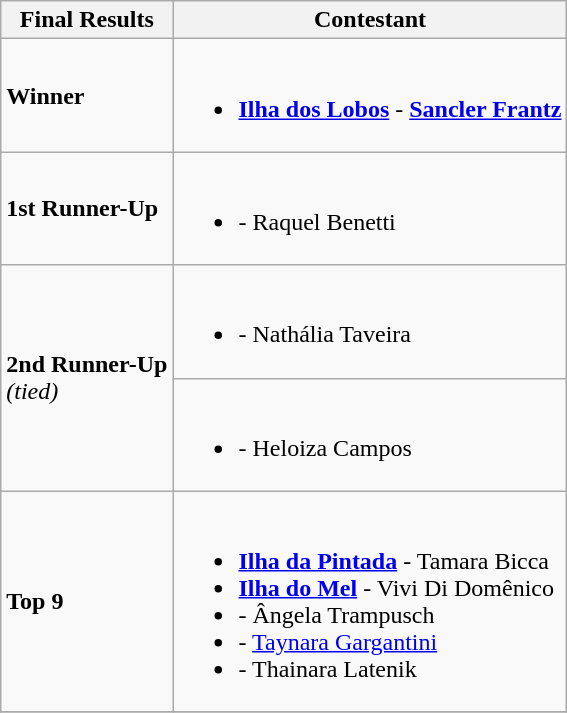<table class="wikitable">
<tr>
<th>Final Results</th>
<th>Contestant</th>
</tr>
<tr>
<td><strong>Winner</strong></td>
<td><br><ul><li><strong> <a href='#'>Ilha dos Lobos</a></strong> - <strong><a href='#'>Sancler Frantz</a></strong></li></ul></td>
</tr>
<tr>
<td><strong>1st Runner-Up</strong></td>
<td><br><ul><li><strong></strong> - Raquel Benetti</li></ul></td>
</tr>
<tr>
<td rowspan=2><strong>2nd Runner-Up</strong><br><em>(tied)</em></td>
<td><br><ul><li><strong></strong> - Nathália Taveira</li></ul></td>
</tr>
<tr>
<td><br><ul><li><strong></strong> - Heloiza Campos</li></ul></td>
</tr>
<tr>
<td><strong>Top 9</strong></td>
<td><br><ul><li><strong> <a href='#'>Ilha da Pintada</a></strong> - Tamara Bicca</li><li><strong> <a href='#'>Ilha do Mel</a></strong> - Vivi Di Domênico</li><li><strong></strong> - Ângela Trampusch</li><li><strong></strong> - <a href='#'>Taynara Gargantini</a></li><li><strong></strong> - Thainara Latenik</li></ul></td>
</tr>
<tr>
</tr>
</table>
